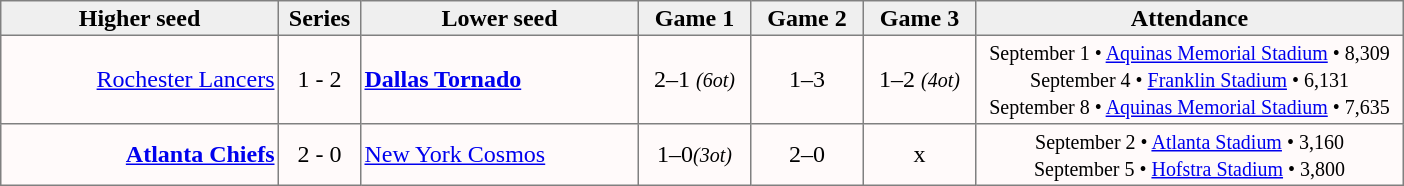<table style=border-collapse:collapse border=1 cellspacing=0 cellpadding=2>
<tr style="text-align:center; background:#efefef;">
<th width=180>Higher seed</th>
<th width=50>Series</th>
<th width=180>Lower seed</th>
<th width=70>Game 1</th>
<th width=70>Game 2</th>
<th width=70>Game 3</th>
<th width=280>Attendance</th>
</tr>
<tr style="text-align:center; background:snow;">
<td align=right><a href='#'>Rochester Lancers</a></td>
<td>1 - 2</td>
<td align=left><strong><a href='#'>Dallas Tornado</a></strong></td>
<td>2–1 <small><em>(6ot)</em></small></td>
<td>1–3</td>
<td>1–2 <small><em>(4ot)</em></small></td>
<td><small>September 1 • <a href='#'>Aquinas Memorial Stadium</a> • 8,309<br>September 4 • <a href='#'>Franklin Stadium</a> • 6,131<br>September 8 • <a href='#'>Aquinas Memorial Stadium</a> • 7,635</small></td>
</tr>
<tr style="text-align:center; background:snow;">
<td align=right><strong><a href='#'>Atlanta Chiefs</a></strong></td>
<td>2 - 0</td>
<td align=left><a href='#'>New York Cosmos</a></td>
<td>1–0<small><em>(3ot)</em></small></td>
<td>2–0</td>
<td>x</td>
<td><small>September 2 • <a href='#'>Atlanta Stadium</a> • 3,160<br>September 5 • <a href='#'>Hofstra Stadium</a> • 3,800</small></td>
</tr>
</table>
